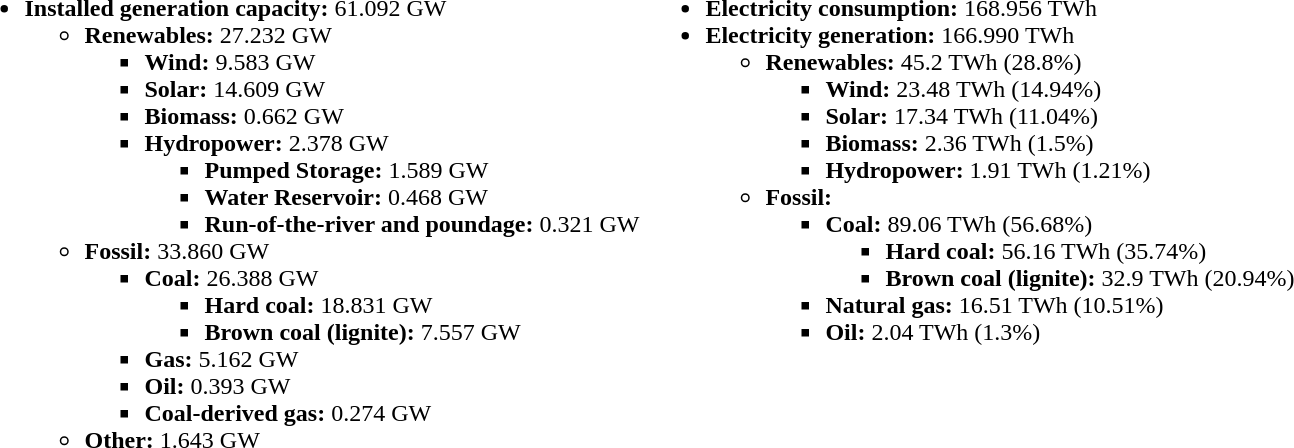<table>
<tr style="vertical-align: baseline;">
<td><br><ul><li><strong>Installed generation capacity: </strong>61.092 GW<ul><li><strong>Renewables:</strong> 27.232 GW<ul><li><strong>Wind:</strong> 9.583 GW</li><li><strong>Solar:</strong> 14.609 GW</li><li><strong>Biomass:</strong> 0.662 GW</li><li><strong>Hydropower:</strong> 2.378 GW<ul><li><strong>Pumped Storage:</strong> 1.589 GW</li><li><strong>Water Reservoir:</strong> 0.468 GW</li><li><strong>Run-of-the-river and poundage:</strong> 0.321 GW</li></ul></li></ul></li><li><strong>Fossil:</strong> 33.860 GW<ul><li><strong>Coal:</strong> 26.388 GW<ul><li><strong>Hard coal:</strong> 18.831 GW</li><li><strong>Brown coal (lignite):</strong> 7.557 GW</li></ul></li><li><strong>Gas:</strong> 5.162 GW</li><li><strong>Oil:</strong> 0.393 GW</li><li><strong>Coal-derived gas:</strong> 0.274 GW</li></ul></li><li><strong>Other:</strong> 1.643 GW</li></ul></li></ul></td>
<td><br><ul><li><strong>Electricity consumption: </strong>168.956 TWh</li><li><strong>Electricity generation:</strong> 166.990 TWh<ul><li><strong>Renewables:</strong> 45.2 TWh (28.8%)<ul><li><strong>Wind:</strong> 23.48 TWh (14.94%)</li><li><strong>Solar:</strong> 17.34 TWh (11.04%)</li><li><strong>Biomass:</strong> 2.36 TWh (1.5%)</li><li><strong>Hydropower:</strong> 1.91 TWh (1.21%)</li></ul></li><li><strong>Fossil:</strong><ul><li><strong>Coal:</strong> 89.06 TWh (56.68%)<ul><li><strong>Hard coal:</strong> 56.16 TWh (35.74%)</li><li><strong>Brown coal (lignite):</strong> 32.9 TWh (20.94%)</li></ul></li><li><strong>Natural gas:</strong> 16.51 TWh (10.51%)</li><li><strong>Oil:</strong> 2.04 TWh (1.3%)</li></ul></li></ul></li></ul></td>
</tr>
</table>
